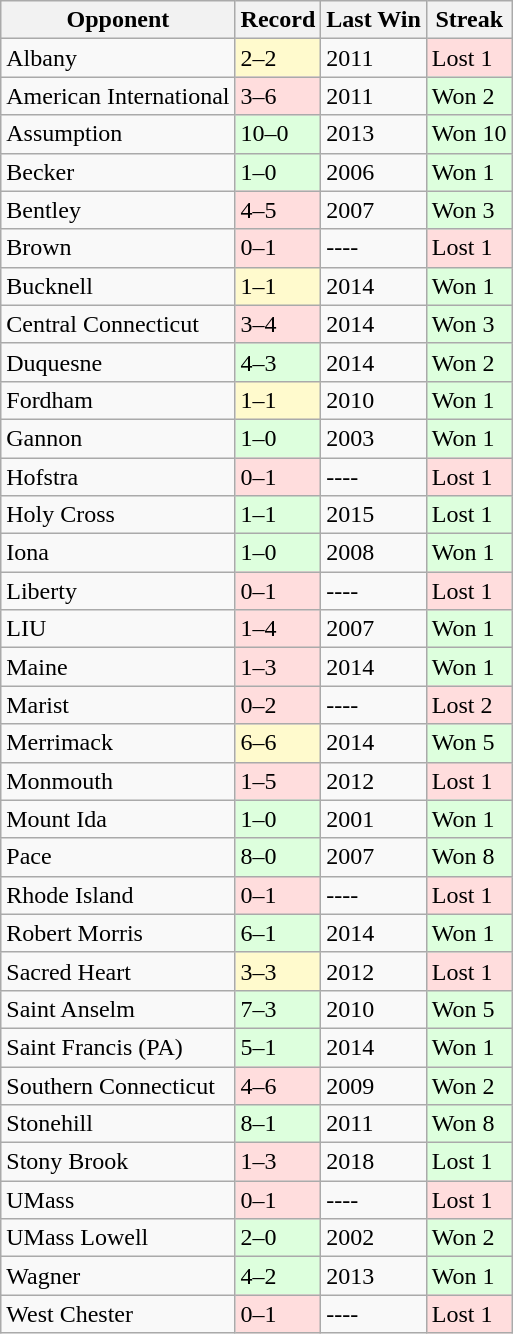<table class="wikitable sortable">
<tr>
<th>Opponent</th>
<th>Record</th>
<th>Last Win</th>
<th>Streak</th>
</tr>
<tr>
<td>Albany</td>
<td style="background: #FFFACD;">2–2</td>
<td>2011</td>
<td style="background: #FFDDDD;">Lost 1</td>
</tr>
<tr>
<td>American International</td>
<td style="background: #FFDDDD;">3–6</td>
<td>2011</td>
<td style="background: #DDFFDD;">Won 2</td>
</tr>
<tr>
<td>Assumption</td>
<td style="background: #DDFFDD;">10–0</td>
<td>2013</td>
<td style="background: #DDFFDD;">Won 10</td>
</tr>
<tr>
<td>Becker</td>
<td style="background: #DDFFDD;">1–0</td>
<td>2006</td>
<td style="background: #DDFFDD;">Won 1</td>
</tr>
<tr>
<td>Bentley</td>
<td style="background: #FFDDDD;">4–5</td>
<td>2007</td>
<td style="background: #DDFFDD;">Won 3</td>
</tr>
<tr>
<td>Brown</td>
<td style="background: #FFDDDD;">0–1</td>
<td>----</td>
<td style="background: #FFDDDD;">Lost 1</td>
</tr>
<tr>
<td>Bucknell</td>
<td style="background: #FFFACD;">1–1</td>
<td>2014</td>
<td style="background: #DDFFDD;">Won 1</td>
</tr>
<tr>
<td>Central Connecticut</td>
<td style="background: #FFDDDD;">3–4</td>
<td>2014</td>
<td style="background: #DDFFDD;">Won 3</td>
</tr>
<tr>
<td>Duquesne</td>
<td style="background: #DDFFDD;">4–3</td>
<td>2014</td>
<td style="background: #DDFFDD;">Won 2</td>
</tr>
<tr>
<td>Fordham</td>
<td style="background: #FFFACD;">1–1</td>
<td>2010</td>
<td style="background: #DDFFDD;">Won 1</td>
</tr>
<tr>
<td>Gannon</td>
<td style="background: #DDFFDD;">1–0</td>
<td>2003</td>
<td style="background: #DDFFDD;">Won 1</td>
</tr>
<tr>
<td>Hofstra</td>
<td style="background: #FFDDDD;">0–1</td>
<td>----</td>
<td style="background: #FFDDDD;">Lost 1</td>
</tr>
<tr>
<td>Holy Cross</td>
<td style="background: #DDFFDD;">1–1</td>
<td>2015</td>
<td style="background: #DDFFDD;">Lost 1</td>
</tr>
<tr>
<td>Iona</td>
<td style="background: #DDFFDD;">1–0</td>
<td>2008</td>
<td style="background: #DDFFDD;">Won 1</td>
</tr>
<tr>
<td>Liberty</td>
<td style="background: #FFDDDD;">0–1</td>
<td>----</td>
<td style="background: #FFDDDD;">Lost 1</td>
</tr>
<tr>
<td>LIU</td>
<td style="background: #FFDDDD;">1–4</td>
<td>2007</td>
<td style="background: #DDFFDD;">Won 1</td>
</tr>
<tr>
<td>Maine</td>
<td style="background: #FFDDDD;">1–3</td>
<td>2014</td>
<td style="background: #DDFFDD;">Won 1</td>
</tr>
<tr>
<td>Marist</td>
<td style="background: #FFDDDD;">0–2</td>
<td>----</td>
<td style="background: #FFDDDD;">Lost 2</td>
</tr>
<tr>
<td>Merrimack</td>
<td style="background: #FFFACD;">6–6</td>
<td>2014</td>
<td style="background: #DDFFDD;">Won 5</td>
</tr>
<tr>
<td>Monmouth</td>
<td style="background: #FFDDDD;">1–5</td>
<td>2012</td>
<td style="background: #FFDDDD;">Lost 1</td>
</tr>
<tr>
<td>Mount Ida</td>
<td style="background: #DDFFDD;">1–0</td>
<td>2001</td>
<td style="background: #DDFFDD;">Won 1</td>
</tr>
<tr>
<td>Pace</td>
<td style="background: #DDFFDD;">8–0</td>
<td>2007</td>
<td style="background: #DDFFDD;">Won 8</td>
</tr>
<tr>
<td>Rhode Island</td>
<td style="background: #FFDDDD;">0–1</td>
<td>----</td>
<td style="background: #FFDDDD;">Lost 1</td>
</tr>
<tr>
<td>Robert Morris</td>
<td style="background: #DDFFDD;">6–1</td>
<td>2014</td>
<td style="background: #DDFFDD;">Won 1</td>
</tr>
<tr>
<td>Sacred Heart</td>
<td style="background: #FFFACD;">3–3</td>
<td>2012</td>
<td style="background: #FFDDDD;">Lost 1</td>
</tr>
<tr>
<td>Saint Anselm</td>
<td style="background: #DDFFDD;">7–3</td>
<td>2010</td>
<td style="background: #DDFFDD;">Won 5</td>
</tr>
<tr>
<td>Saint Francis (PA)</td>
<td style="background: #DDFFDD;">5–1</td>
<td>2014</td>
<td style="background: #DDFFDD;">Won 1</td>
</tr>
<tr>
<td>Southern Connecticut</td>
<td style="background: #FFDDDD;">4–6</td>
<td>2009</td>
<td style="background: #DDFFDD;">Won 2</td>
</tr>
<tr>
<td>Stonehill</td>
<td style="background: #DDFFDD;">8–1</td>
<td>2011</td>
<td style="background: #DDFFDD;">Won 8</td>
</tr>
<tr>
<td>Stony Brook</td>
<td style="background: #FFDDDD;">1–3</td>
<td>2018</td>
<td style="background: #DDFFDD;">Lost 1</td>
</tr>
<tr>
<td>UMass</td>
<td style="background: #FFDDDD;">0–1</td>
<td>----</td>
<td style="background: #FFDDDD;">Lost 1</td>
</tr>
<tr>
<td>UMass Lowell</td>
<td style="background: #DDFFDD;">2–0</td>
<td>2002</td>
<td style="background: #DDFFDD;">Won 2</td>
</tr>
<tr>
<td>Wagner</td>
<td style="background: #DDFFDD;">4–2</td>
<td>2013</td>
<td style="background: #DDFFDD;">Won 1</td>
</tr>
<tr>
<td>West Chester</td>
<td style="background: #FFDDDD;">0–1</td>
<td>----</td>
<td style="background: #FFDDDD;">Lost 1</td>
</tr>
</table>
